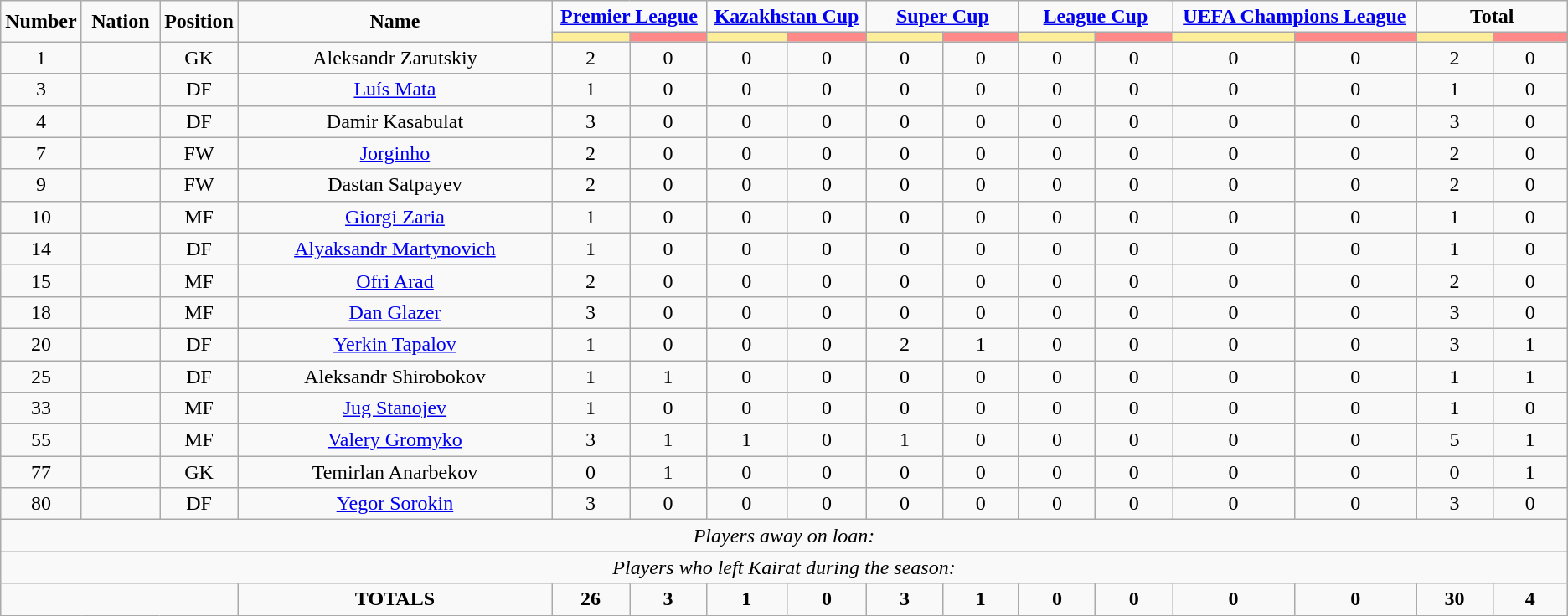<table class="wikitable" style="text-align:center;">
<tr>
<td rowspan="2"  style="width:5%; text-align:center;"><strong>Number</strong></td>
<td rowspan="2"  style="width:5%; text-align:center;"><strong>Nation</strong></td>
<td rowspan="2"  style="width:5%; text-align:center;"><strong>Position</strong></td>
<td rowspan="2"  style="width:20%; text-align:center;"><strong>Name</strong></td>
<td colspan="2" style="text-align:center;"><strong><a href='#'>Premier League</a></strong></td>
<td colspan="2" style="text-align:center;"><strong><a href='#'>Kazakhstan Cup</a></strong></td>
<td colspan="2" style="text-align:center;"><strong><a href='#'>Super Cup</a></strong></td>
<td colspan="2" style="text-align:center;"><strong><a href='#'>League Cup</a></strong></td>
<td colspan="2" style="text-align:center;"><strong><a href='#'>UEFA Champions League</a></strong></td>
<td colspan="2" style="text-align:center;"><strong>Total</strong></td>
</tr>
<tr>
<th style="width:60px; background:#fe9;"></th>
<th style="width:60px; background:#ff8888;"></th>
<th style="width:60px; background:#fe9;"></th>
<th style="width:60px; background:#ff8888;"></th>
<th style="width:60px; background:#fe9;"></th>
<th style="width:60px; background:#ff8888;"></th>
<th style="width:60px; background:#fe9;"></th>
<th style="width:60px; background:#ff8888;"></th>
<th style="width:100px; background:#fe9;"></th>
<th style="width:100px; background:#ff8888;"></th>
<th style="width:60px; background:#fe9;"></th>
<th style="width:60px; background:#ff8888;"></th>
</tr>
<tr>
<td>1</td>
<td></td>
<td>GK</td>
<td>Aleksandr Zarutskiy</td>
<td>2</td>
<td>0</td>
<td>0</td>
<td>0</td>
<td>0</td>
<td>0</td>
<td>0</td>
<td>0</td>
<td>0</td>
<td>0</td>
<td>2</td>
<td>0</td>
</tr>
<tr>
<td>3</td>
<td></td>
<td>DF</td>
<td><a href='#'>Luís Mata</a></td>
<td>1</td>
<td>0</td>
<td>0</td>
<td>0</td>
<td>0</td>
<td>0</td>
<td>0</td>
<td>0</td>
<td>0</td>
<td>0</td>
<td>1</td>
<td>0</td>
</tr>
<tr>
<td>4</td>
<td></td>
<td>DF</td>
<td>Damir Kasabulat</td>
<td>3</td>
<td>0</td>
<td>0</td>
<td>0</td>
<td>0</td>
<td>0</td>
<td>0</td>
<td>0</td>
<td>0</td>
<td>0</td>
<td>3</td>
<td>0</td>
</tr>
<tr>
<td>7</td>
<td></td>
<td>FW</td>
<td><a href='#'>Jorginho</a></td>
<td>2</td>
<td>0</td>
<td>0</td>
<td>0</td>
<td>0</td>
<td>0</td>
<td>0</td>
<td>0</td>
<td>0</td>
<td>0</td>
<td>2</td>
<td>0</td>
</tr>
<tr>
<td>9</td>
<td></td>
<td>FW</td>
<td>Dastan Satpayev</td>
<td>2</td>
<td>0</td>
<td>0</td>
<td>0</td>
<td>0</td>
<td>0</td>
<td>0</td>
<td>0</td>
<td>0</td>
<td>0</td>
<td>2</td>
<td>0</td>
</tr>
<tr>
<td>10</td>
<td></td>
<td>MF</td>
<td><a href='#'>Giorgi Zaria</a></td>
<td>1</td>
<td>0</td>
<td>0</td>
<td>0</td>
<td>0</td>
<td>0</td>
<td>0</td>
<td>0</td>
<td>0</td>
<td>0</td>
<td>1</td>
<td>0</td>
</tr>
<tr>
<td>14</td>
<td></td>
<td>DF</td>
<td><a href='#'>Alyaksandr Martynovich</a></td>
<td>1</td>
<td>0</td>
<td>0</td>
<td>0</td>
<td>0</td>
<td>0</td>
<td>0</td>
<td>0</td>
<td>0</td>
<td>0</td>
<td>1</td>
<td>0</td>
</tr>
<tr>
<td>15</td>
<td></td>
<td>MF</td>
<td><a href='#'>Ofri Arad</a></td>
<td>2</td>
<td>0</td>
<td>0</td>
<td>0</td>
<td>0</td>
<td>0</td>
<td>0</td>
<td>0</td>
<td>0</td>
<td>0</td>
<td>2</td>
<td>0</td>
</tr>
<tr>
<td>18</td>
<td></td>
<td>MF</td>
<td><a href='#'>Dan Glazer</a></td>
<td>3</td>
<td>0</td>
<td>0</td>
<td>0</td>
<td>0</td>
<td>0</td>
<td>0</td>
<td>0</td>
<td>0</td>
<td>0</td>
<td>3</td>
<td>0</td>
</tr>
<tr>
<td>20</td>
<td></td>
<td>DF</td>
<td><a href='#'>Yerkin Tapalov</a></td>
<td>1</td>
<td>0</td>
<td>0</td>
<td>0</td>
<td>2</td>
<td>1</td>
<td>0</td>
<td>0</td>
<td>0</td>
<td>0</td>
<td>3</td>
<td>1</td>
</tr>
<tr>
<td>25</td>
<td></td>
<td>DF</td>
<td>Aleksandr Shirobokov</td>
<td>1</td>
<td>1</td>
<td>0</td>
<td>0</td>
<td>0</td>
<td>0</td>
<td>0</td>
<td>0</td>
<td>0</td>
<td>0</td>
<td>1</td>
<td>1</td>
</tr>
<tr>
<td>33</td>
<td></td>
<td>MF</td>
<td><a href='#'>Jug Stanojev</a></td>
<td>1</td>
<td>0</td>
<td>0</td>
<td>0</td>
<td>0</td>
<td>0</td>
<td>0</td>
<td>0</td>
<td>0</td>
<td>0</td>
<td>1</td>
<td>0</td>
</tr>
<tr>
<td>55</td>
<td></td>
<td>MF</td>
<td><a href='#'>Valery Gromyko</a></td>
<td>3</td>
<td>1</td>
<td>1</td>
<td>0</td>
<td>1</td>
<td>0</td>
<td>0</td>
<td>0</td>
<td>0</td>
<td>0</td>
<td>5</td>
<td>1</td>
</tr>
<tr>
<td>77</td>
<td></td>
<td>GK</td>
<td>Temirlan Anarbekov</td>
<td>0</td>
<td>1</td>
<td>0</td>
<td>0</td>
<td>0</td>
<td>0</td>
<td>0</td>
<td>0</td>
<td>0</td>
<td>0</td>
<td>0</td>
<td>1</td>
</tr>
<tr>
<td>80</td>
<td></td>
<td>DF</td>
<td><a href='#'>Yegor Sorokin</a></td>
<td>3</td>
<td>0</td>
<td>0</td>
<td>0</td>
<td>0</td>
<td>0</td>
<td>0</td>
<td>0</td>
<td>0</td>
<td>0</td>
<td>3</td>
<td>0</td>
</tr>
<tr>
<td colspan="18"><em>Players away on loan:</em></td>
</tr>
<tr>
<td colspan="18"><em>Players who left Kairat during the season:</em></td>
</tr>
<tr>
<td colspan="3"></td>
<td><strong>TOTALS</strong></td>
<td><strong>26</strong></td>
<td><strong>3</strong></td>
<td><strong>1</strong></td>
<td><strong>0</strong></td>
<td><strong>3</strong></td>
<td><strong>1</strong></td>
<td><strong>0</strong></td>
<td><strong>0</strong></td>
<td><strong>0</strong></td>
<td><strong>0</strong></td>
<td><strong>30</strong></td>
<td><strong>4</strong></td>
</tr>
</table>
